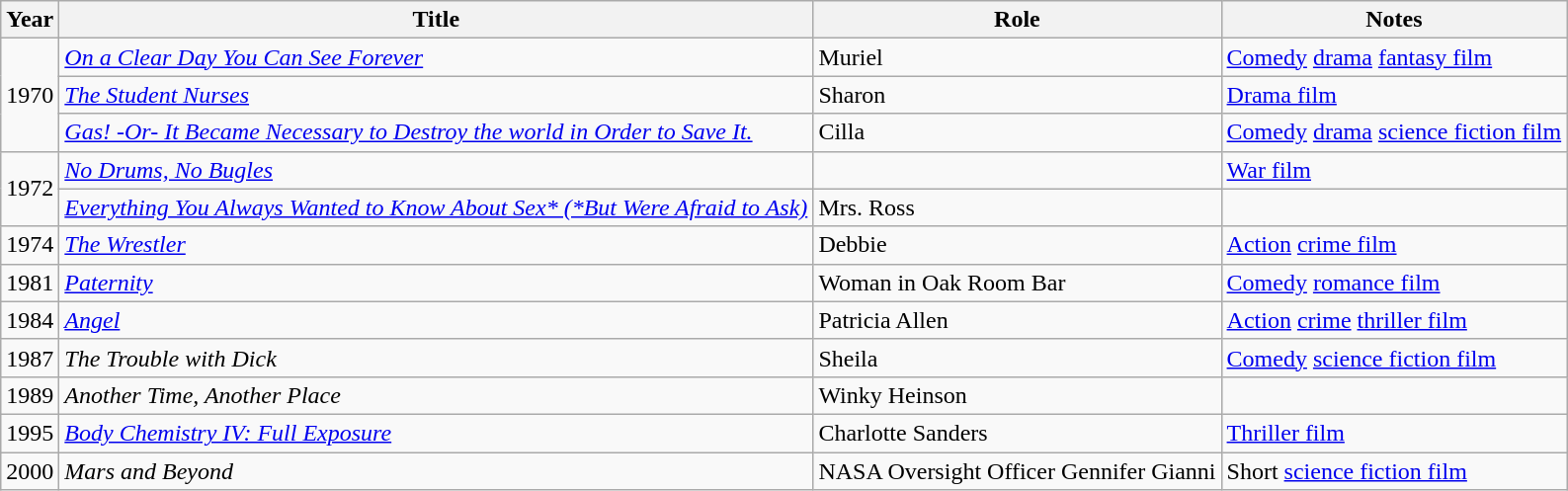<table class="wikitable sortable">
<tr>
<th>Year</th>
<th>Title</th>
<th>Role</th>
<th class="wikitable unsortable">Notes</th>
</tr>
<tr>
<td rowspan="3">1970</td>
<td><em><a href='#'>On a Clear Day You Can See Forever</a></em></td>
<td>Muriel</td>
<td><a href='#'>Comedy</a> <a href='#'>drama</a> <a href='#'>fantasy film</a></td>
</tr>
<tr>
<td><em><a href='#'>The Student Nurses</a></em></td>
<td>Sharon</td>
<td><a href='#'>Drama film</a></td>
</tr>
<tr>
<td><em><a href='#'>Gas! -Or- It Became Necessary to Destroy the world in Order to Save It.</a></em></td>
<td>Cilla</td>
<td><a href='#'>Comedy</a> <a href='#'>drama</a> <a href='#'>science fiction film</a></td>
</tr>
<tr>
<td rowspan="2">1972</td>
<td><em><a href='#'>No Drums, No Bugles</a></em></td>
<td></td>
<td><a href='#'>War film</a></td>
</tr>
<tr>
<td><em><a href='#'>Everything You Always Wanted to Know About Sex* (*But Were Afraid to Ask)</a></em></td>
<td>Mrs. Ross</td>
<td></td>
</tr>
<tr>
<td>1974</td>
<td><em><a href='#'>The Wrestler</a></em></td>
<td>Debbie</td>
<td><a href='#'>Action</a> <a href='#'>crime film</a></td>
</tr>
<tr>
<td>1981</td>
<td><em><a href='#'>Paternity</a></em></td>
<td>Woman in Oak Room Bar</td>
<td><a href='#'>Comedy</a> <a href='#'>romance film</a></td>
</tr>
<tr>
<td>1984</td>
<td><em><a href='#'>Angel</a></em></td>
<td>Patricia Allen</td>
<td><a href='#'>Action</a> <a href='#'>crime</a> <a href='#'>thriller film</a></td>
</tr>
<tr>
<td>1987</td>
<td><em>The Trouble with Dick</em></td>
<td>Sheila</td>
<td><a href='#'>Comedy</a> <a href='#'>science fiction film</a></td>
</tr>
<tr>
<td>1989</td>
<td><em>Another Time, Another Place</em></td>
<td>Winky Heinson</td>
<td></td>
</tr>
<tr>
<td>1995</td>
<td><em><a href='#'>Body Chemistry IV: Full Exposure</a></em></td>
<td>Charlotte Sanders</td>
<td><a href='#'>Thriller film</a></td>
</tr>
<tr>
<td>2000</td>
<td><em>Mars and Beyond</em></td>
<td>NASA Oversight Officer Gennifer Gianni</td>
<td>Short <a href='#'>science fiction film</a></td>
</tr>
</table>
